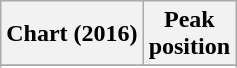<table class="wikitable sortable plainrowheaders" style="text-align:center">
<tr>
<th scope="col">Chart (2016)</th>
<th scope="col">Peak<br> position</th>
</tr>
<tr>
</tr>
<tr>
</tr>
<tr>
</tr>
<tr>
</tr>
<tr>
</tr>
<tr>
</tr>
<tr>
</tr>
<tr>
</tr>
</table>
